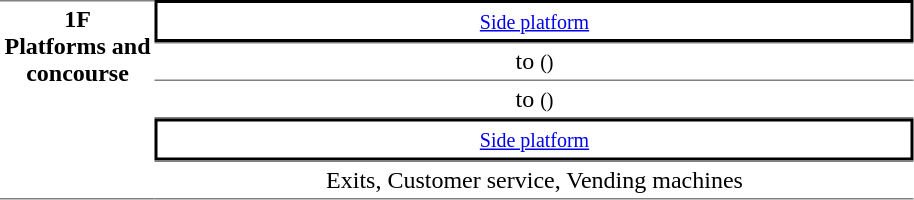<table table border=0 cellspacing=0 cellpadding=3>
<tr>
<td style="border-bottom:solid 1px gray; border-top:solid 1px gray;text-align:center" rowspan="5" valign=top><strong>1F<br>Platforms and<br>concourse</strong></td>
<td style="border-right:solid 2px black;border-left:solid 2px black;border-top:solid 2px black;border-bottom:solid 2px black;text-align:center;" colspan=2><small><a href='#'>Side platform</a></small></td>
</tr>
<tr>
<td style="border-bottom:solid 1px gray; border-top:solid 1px gray;text-align:center;">  to  <small>()</small></td>
</tr>
<tr>
<td style="border-bottom:solid 1px gray;text-align:center;"> to  <small>() </small></td>
</tr>
<tr>
<td style="border-right:solid 2px black;border-left:solid 2px black;border-top:solid 2px black;border-bottom:solid 2px black;text-align:center;" colspan=2><small><a href='#'>Side platform</a></small></td>
</tr>
<tr>
<td style="border-bottom:solid 1px gray; border-top:solid 1px gray;text-align:center;" valign=top width=500>Exits, Customer service, Vending machines</td>
</tr>
</table>
